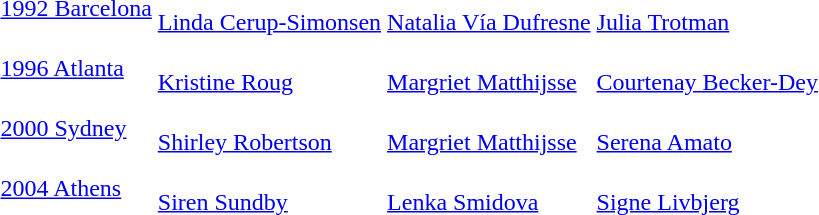<table>
<tr>
<td><a href='#'>1992 Barcelona</a> <br> </td>
<td><br><a href='#'>Linda Cerup-Simonsen</a></td>
<td><br><a href='#'>Natalia Vía Dufresne</a></td>
<td><br><a href='#'>Julia Trotman</a></td>
</tr>
<tr>
<td><a href='#'>1996 Atlanta</a> <br> </td>
<td><br><a href='#'>Kristine Roug</a></td>
<td><br><a href='#'>Margriet Matthijsse</a></td>
<td><br><a href='#'>Courtenay Becker-Dey</a></td>
</tr>
<tr>
<td><a href='#'>2000 Sydney</a> <br> </td>
<td><br><a href='#'>Shirley Robertson</a></td>
<td><br><a href='#'>Margriet Matthijsse</a></td>
<td><br><a href='#'>Serena Amato</a></td>
</tr>
<tr>
<td><a href='#'>2004 Athens</a> <br> </td>
<td><br><a href='#'>Siren Sundby</a></td>
<td><br><a href='#'>Lenka Smidova</a></td>
<td><br><a href='#'>Signe Livbjerg</a></td>
</tr>
</table>
